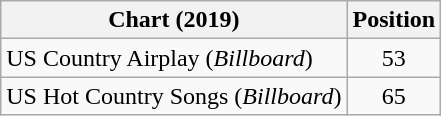<table class="wikitable sortable">
<tr>
<th>Chart (2019)</th>
<th>Position</th>
</tr>
<tr>
<td>US Country Airplay (<em>Billboard</em>)</td>
<td style="text-align:center">53</td>
</tr>
<tr>
<td>US Hot Country Songs (<em>Billboard</em>)</td>
<td style="text-align:center">65</td>
</tr>
</table>
